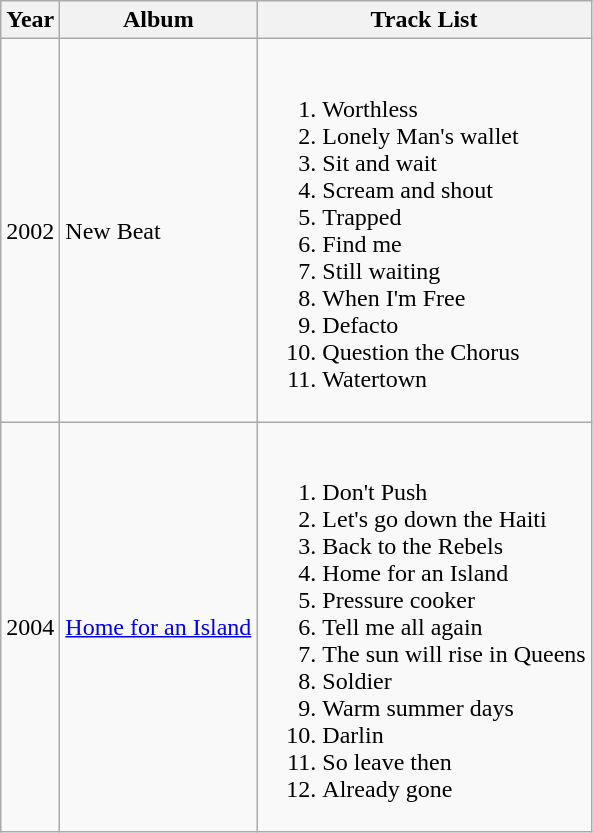<table class="wikitable sortable">
<tr>
<th>Year</th>
<th>Album</th>
<th>Track List</th>
</tr>
<tr>
<td>2002</td>
<td>New Beat</td>
<td><br><ol><li>Worthless</li><li>Lonely Man's wallet</li><li>Sit and wait</li><li>Scream and shout</li><li>Trapped</li><li>Find me</li><li>Still waiting</li><li>When I'm Free</li><li>Defacto</li><li>Question the Chorus</li><li>Watertown</li></ol></td>
</tr>
<tr>
<td>2004</td>
<td><a href='#'>Home for an Island</a></td>
<td><br><ol><li>Don't Push</li><li>Let's go down the Haiti</li><li>Back to the Rebels</li><li>Home for an Island</li><li>Pressure cooker</li><li>Tell me all again</li><li>The sun will rise in Queens</li><li>Soldier</li><li>Warm summer days</li><li>Darlin</li><li>So leave then</li><li>Already gone</li></ol></td>
</tr>
</table>
